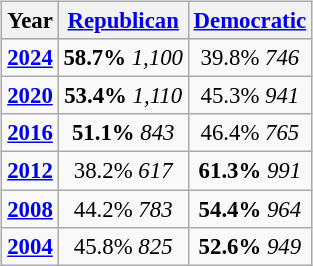<table class="wikitable" style="float:right; font-size:95%;">
<tr bgcolor=lightgrey>
<th>Year</th>
<th><a href='#'>Republican</a></th>
<th><a href='#'>Democratic</a></th>
</tr>
<tr>
<td style="text-align:center;" ><strong><a href='#'>2024</a></strong></td>
<td style="text-align:center;" ><strong>58.7%</strong> <em>1,100</em></td>
<td style="text-align:center;" >39.8% <em>746</em></td>
</tr>
<tr>
<td style="text-align:center;" ><strong><a href='#'>2020</a></strong></td>
<td style="text-align:center;" ><strong>53.4%</strong> <em>1,110</em></td>
<td style="text-align:center;" >45.3% <em>941</em></td>
</tr>
<tr>
<td style="text-align:center;" ><strong><a href='#'>2016</a></strong></td>
<td style="text-align:center;" ><strong>51.1%</strong> <em>843</em></td>
<td style="text-align:center;" >46.4% <em>765</em></td>
</tr>
<tr>
<td style="text-align:center;" ><strong><a href='#'>2012</a></strong></td>
<td style="text-align:center;" >38.2% <em>617</em></td>
<td style="text-align:center;" ><strong>61.3%</strong> <em>991</em></td>
</tr>
<tr>
<td style="text-align:center;" ><strong><a href='#'>2008</a></strong></td>
<td style="text-align:center;" >44.2% <em>783</em></td>
<td style="text-align:center;" ><strong>54.4%</strong> <em>964</em></td>
</tr>
<tr>
<td style="text-align:center;" ><strong><a href='#'>2004</a></strong></td>
<td style="text-align:center;" >45.8% <em>825</em></td>
<td style="text-align:center;" ><strong>52.6%</strong> <em>949</em></td>
</tr>
</table>
